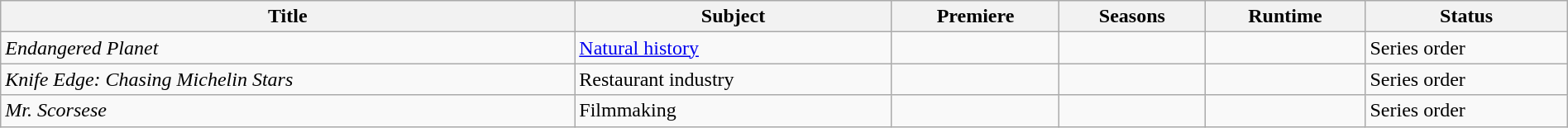<table class="wikitable sortable" style="width:100%">
<tr>
<th>Title</th>
<th>Subject</th>
<th>Premiere</th>
<th>Seasons</th>
<th>Runtime</th>
<th>Status</th>
</tr>
<tr>
<td><em>Endangered Planet</em></td>
<td><a href='#'>Natural history</a></td>
<td></td>
<td></td>
<td></td>
<td>Series order</td>
</tr>
<tr>
<td><em>Knife Edge: Chasing Michelin Stars</em></td>
<td>Restaurant industry</td>
<td></td>
<td></td>
<td></td>
<td>Series order</td>
</tr>
<tr>
<td><em>Mr. Scorsese</em></td>
<td>Filmmaking</td>
<td></td>
<td></td>
<td></td>
<td>Series order</td>
</tr>
</table>
